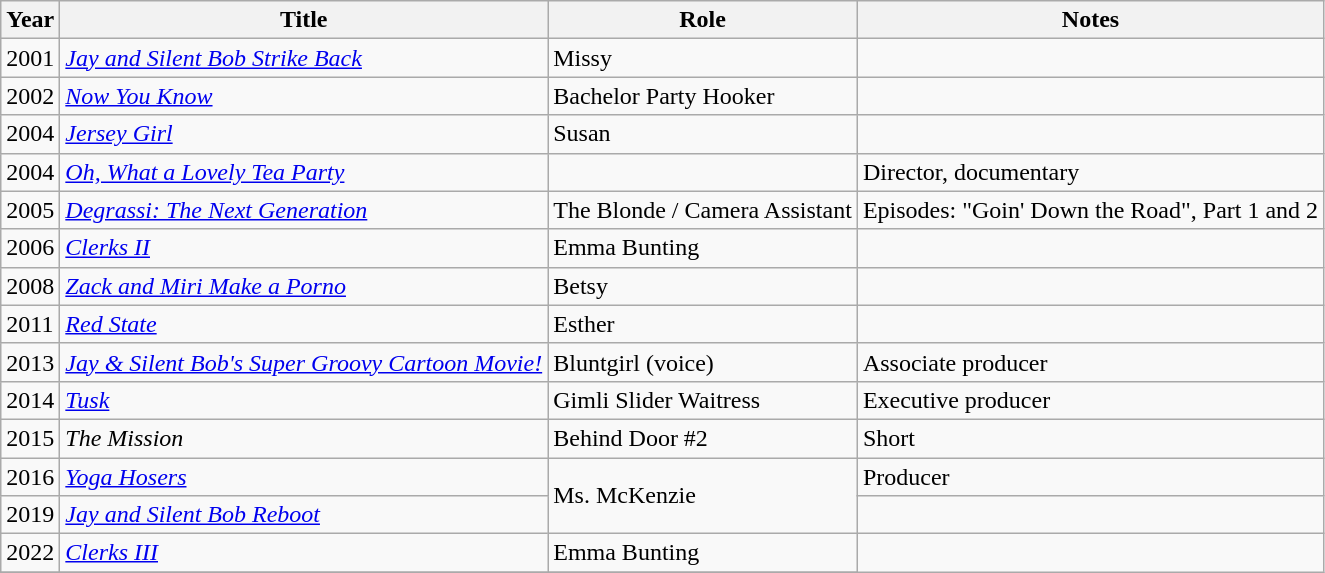<table class="wikitable">
<tr>
<th>Year</th>
<th>Title</th>
<th>Role</th>
<th>Notes</th>
</tr>
<tr>
<td>2001</td>
<td><em><a href='#'>Jay and Silent Bob Strike Back</a></em></td>
<td>Missy</td>
<td></td>
</tr>
<tr>
<td>2002</td>
<td><a href='#'><em>Now You Know</em></a></td>
<td>Bachelor Party Hooker</td>
<td></td>
</tr>
<tr>
<td>2004</td>
<td><a href='#'><em>Jersey Girl</em></a></td>
<td>Susan</td>
<td></td>
</tr>
<tr>
<td>2004</td>
<td><em><a href='#'>Oh, What a Lovely Tea Party</a></em></td>
<td></td>
<td>Director, documentary</td>
</tr>
<tr>
<td>2005</td>
<td><em><a href='#'>Degrassi: The Next Generation</a></em></td>
<td>The Blonde / Camera Assistant</td>
<td>Episodes: "Goin' Down the Road", Part 1 and 2</td>
</tr>
<tr>
<td>2006</td>
<td><em><a href='#'>Clerks II</a></em></td>
<td>Emma Bunting</td>
<td></td>
</tr>
<tr>
<td>2008</td>
<td><em><a href='#'>Zack and Miri Make a Porno</a></em></td>
<td>Betsy</td>
<td></td>
</tr>
<tr>
<td>2011</td>
<td><a href='#'><em>Red State</em></a></td>
<td>Esther</td>
<td></td>
</tr>
<tr>
<td>2013</td>
<td><em><a href='#'>Jay & Silent Bob's Super Groovy Cartoon Movie!</a></em></td>
<td>Bluntgirl (voice)</td>
<td>Associate producer</td>
</tr>
<tr>
<td>2014</td>
<td><a href='#'><em>Tusk</em></a></td>
<td>Gimli Slider Waitress</td>
<td>Executive producer</td>
</tr>
<tr>
<td>2015</td>
<td><em>The Mission</em></td>
<td>Behind Door #2</td>
<td>Short</td>
</tr>
<tr>
<td>2016</td>
<td><em><a href='#'>Yoga Hosers</a></em></td>
<td rowspan="2">Ms. McKenzie</td>
<td>Producer</td>
</tr>
<tr>
<td>2019</td>
<td><em><a href='#'>Jay and Silent Bob Reboot</a></em></td>
<td></td>
</tr>
<tr>
<td>2022</td>
<td><em><a href='#'>Clerks III</a></em></td>
<td>Emma Bunting</td>
</tr>
<tr>
</tr>
</table>
